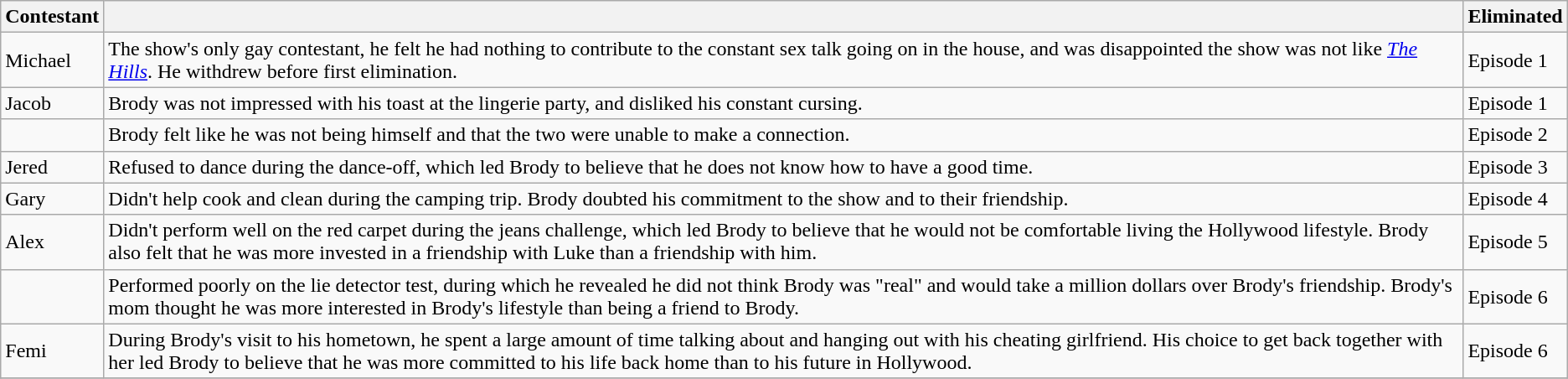<table class="wikitable">
<tr>
<th>Contestant</th>
<th></th>
<th>Eliminated</th>
</tr>
<tr>
<td>Michael</td>
<td>The show's only gay contestant, he felt he had nothing to contribute to the constant sex talk going on in the house, and was disappointed the show was not like <em><a href='#'>The Hills</a></em>. He withdrew before first elimination.</td>
<td>Episode 1</td>
</tr>
<tr>
<td>Jacob</td>
<td>Brody was not impressed with his toast at the lingerie party, and disliked his constant cursing.</td>
<td>Episode 1</td>
</tr>
<tr>
<td></td>
<td>Brody felt like he was not being himself and that the two were unable to make a connection.</td>
<td>Episode 2</td>
</tr>
<tr>
<td>Jered</td>
<td>Refused to dance during the dance-off, which led Brody to believe that he does not know how to have a good time.</td>
<td>Episode 3</td>
</tr>
<tr>
<td>Gary</td>
<td>Didn't help cook and clean during the camping trip. Brody doubted his commitment to the show and to their friendship.</td>
<td>Episode 4</td>
</tr>
<tr>
<td>Alex</td>
<td>Didn't perform well on the red carpet during the jeans challenge, which led Brody to believe that he would not be comfortable living the Hollywood lifestyle. Brody also felt that he was more invested in a friendship with Luke than a friendship with him.</td>
<td>Episode 5</td>
</tr>
<tr>
<td></td>
<td>Performed poorly on the lie detector test, during which he revealed he did not think Brody was "real" and would take a million dollars over Brody's friendship. Brody's mom thought he was more interested in Brody's lifestyle than being a friend to Brody.</td>
<td>Episode 6</td>
</tr>
<tr>
<td>Femi</td>
<td>During Brody's visit to his hometown, he spent a large amount of time talking about and hanging out with his cheating girlfriend. His choice to get back together with her led Brody to believe that he was more committed to his life back home than to his future in Hollywood.</td>
<td>Episode 6</td>
</tr>
<tr>
</tr>
</table>
